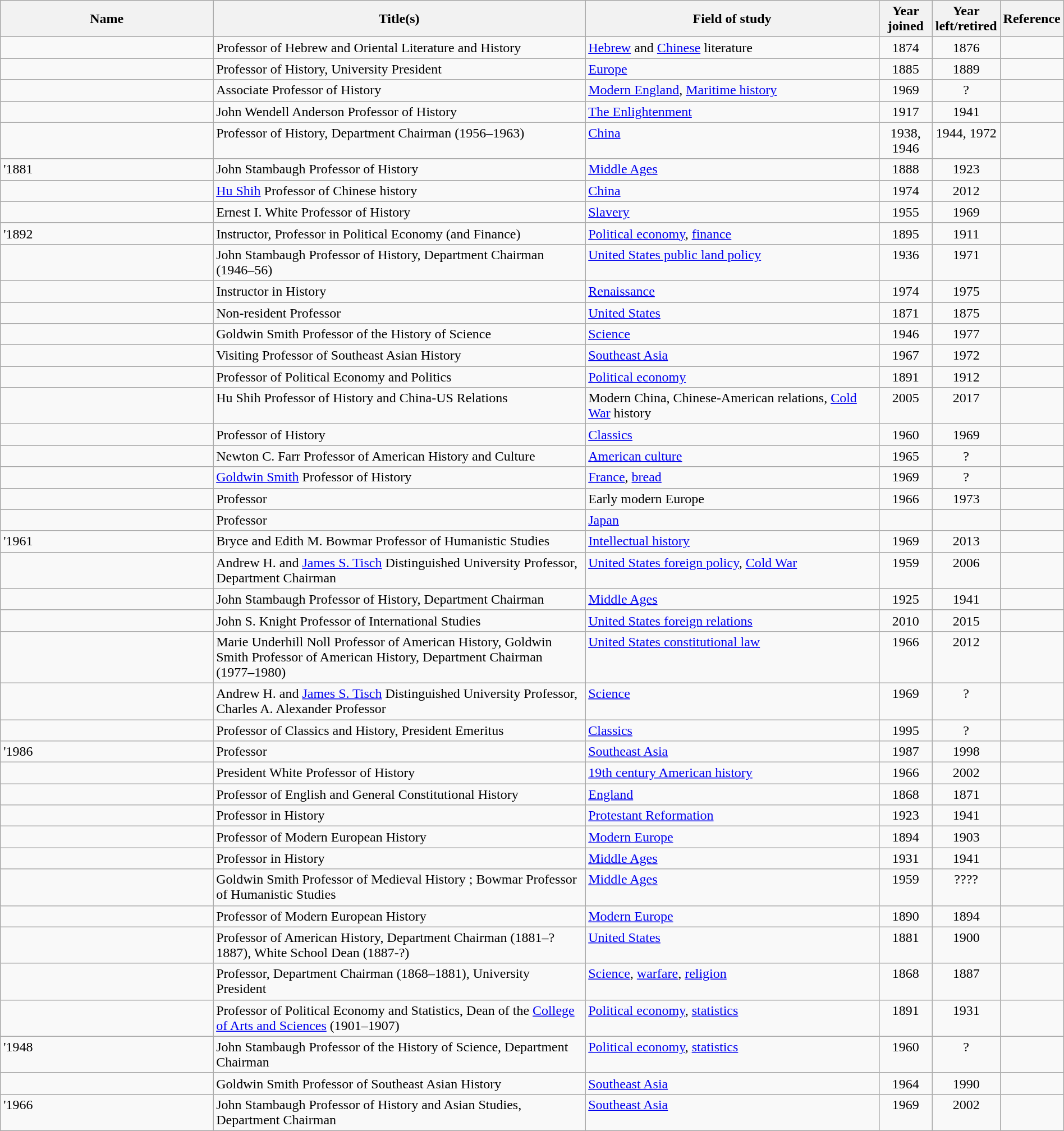<table class="wikitable sortable" style="width:100%">
<tr>
<th width="20%" align="left">Name</th>
<th width="35%" align="left">Title(s)</th>
<th width="*">Field of study</th>
<th width="5%" align="center">Year joined</th>
<th width="5%" align="center">Year left/retired</th>
<th width="*" class="unsortable">Reference</th>
</tr>
<tr valign="top">
<td></td>
<td>Professor of Hebrew and Oriental Literature and History</td>
<td><a href='#'>Hebrew</a> and <a href='#'>Chinese</a> literature</td>
<td align="center">1874</td>
<td align="center">1876</td>
<td align="center"></td>
</tr>
<tr valign="top">
<td></td>
<td>Professor of History, University President</td>
<td><a href='#'>Europe</a></td>
<td align="center">1885</td>
<td align="center">1889</td>
<td align="center"></td>
</tr>
<tr valign="top">
<td></td>
<td>Associate Professor of History</td>
<td><a href='#'>Modern England</a>, <a href='#'>Maritime history</a></td>
<td align="center">1969</td>
<td align="center">?</td>
<td align="center"></td>
</tr>
<tr valign="top">
<td></td>
<td>John Wendell Anderson Professor of History</td>
<td><a href='#'>The Enlightenment</a></td>
<td align="center">1917</td>
<td align="center">1941</td>
<td align="center"></td>
</tr>
<tr valign="top">
<td></td>
<td>Professor of History, Department Chairman (1956–1963)</td>
<td><a href='#'>China</a></td>
<td align="center">1938, 1946</td>
<td align="center">1944, 1972</td>
<td align="center"></td>
</tr>
<tr valign="top">
<td> '1881</td>
<td>John Stambaugh Professor of History</td>
<td><a href='#'>Middle Ages</a></td>
<td align="center">1888</td>
<td align="center">1923</td>
<td align="center"></td>
</tr>
<tr valign="top">
<td></td>
<td><a href='#'>Hu Shih</a> Professor of Chinese history</td>
<td><a href='#'>China</a></td>
<td align="center">1974</td>
<td align="center">2012</td>
<td align="center"></td>
</tr>
<tr valign="top">
<td></td>
<td>Ernest I. White Professor of History</td>
<td><a href='#'>Slavery</a></td>
<td align="center">1955</td>
<td align="center">1969</td>
<td align="center"></td>
</tr>
<tr valign="top">
<td> '1892</td>
<td>Instructor, Professor in Political Economy (and Finance)</td>
<td><a href='#'>Political economy</a>, <a href='#'>finance</a></td>
<td align="center">1895</td>
<td align="center">1911</td>
<td align="center"></td>
</tr>
<tr valign="top">
<td></td>
<td>John Stambaugh Professor of History, Department Chairman (1946–56)</td>
<td><a href='#'>United States public land policy</a></td>
<td align="center">1936</td>
<td align="center">1971</td>
<td align="center"></td>
</tr>
<tr valign="top">
<td></td>
<td>Instructor in History</td>
<td><a href='#'>Renaissance</a></td>
<td align="center">1974</td>
<td align="center">1975</td>
<td align="center"></td>
</tr>
<tr valign="top">
<td></td>
<td>Non-resident Professor</td>
<td><a href='#'>United States</a></td>
<td align="center">1871</td>
<td align="center">1875</td>
<td align="center"></td>
</tr>
<tr valign="top">
<td></td>
<td>Goldwin Smith Professor of the History of Science</td>
<td><a href='#'>Science</a></td>
<td align="center">1946</td>
<td align="center">1977</td>
<td align="center"></td>
</tr>
<tr valign="top">
<td></td>
<td>Visiting Professor of Southeast Asian History</td>
<td><a href='#'>Southeast Asia</a></td>
<td align="center">1967</td>
<td align="center">1972</td>
<td align="center"></td>
</tr>
<tr valign="top">
<td></td>
<td>Professor of Political Economy and Politics</td>
<td><a href='#'>Political economy</a></td>
<td align="center">1891</td>
<td align="center">1912</td>
<td align="center"></td>
</tr>
<tr valign="top">
<td></td>
<td>Hu Shih Professor of History and China-US Relations</td>
<td>Modern China, Chinese-American relations, <a href='#'>Cold War</a> history</td>
<td align="center">2005</td>
<td align="center">2017</td>
<td align="center"></td>
</tr>
<tr valign="top">
<td></td>
<td>Professor of History</td>
<td><a href='#'>Classics</a></td>
<td align="center">1960</td>
<td align="center">1969</td>
<td align="center"></td>
</tr>
<tr valign="top">
<td></td>
<td>Newton C. Farr Professor of American History and Culture</td>
<td><a href='#'>American culture</a></td>
<td align="center">1965</td>
<td align="center">?</td>
<td align="center"></td>
</tr>
<tr valign="top">
<td></td>
<td><a href='#'>Goldwin Smith</a> Professor of History</td>
<td><a href='#'>France</a>, <a href='#'>bread</a></td>
<td align="center">1969</td>
<td align="center">?</td>
<td align="center"></td>
</tr>
<tr valign="top">
<td></td>
<td>Professor</td>
<td>Early modern Europe</td>
<td align="center">1966</td>
<td align="center">1973</td>
<td align="center"></td>
</tr>
<tr valign="top">
<td></td>
<td>Professor</td>
<td><a href='#'>Japan</a></td>
<td align="center"></td>
<td align="center"></td>
</tr>
<tr valign="top">
<td> '1961</td>
<td>Bryce and Edith M. Bowmar Professor of Humanistic Studies</td>
<td><a href='#'>Intellectual history</a></td>
<td align="center">1969</td>
<td align="center">2013</td>
<td align="center"></td>
</tr>
<tr valign="top">
<td></td>
<td>Andrew H. and <a href='#'>James S. Tisch</a> Distinguished University Professor, Department Chairman</td>
<td><a href='#'>United States foreign policy</a>, <a href='#'>Cold War</a></td>
<td align="center">1959</td>
<td align="center">2006</td>
<td align="center"></td>
</tr>
<tr valign="top">
<td></td>
<td>John Stambaugh Professor of History, Department Chairman</td>
<td><a href='#'>Middle Ages</a></td>
<td align="center">1925</td>
<td align="center">1941</td>
<td align="center"></td>
</tr>
<tr valign="top">
<td></td>
<td>John S. Knight Professor of International Studies</td>
<td><a href='#'>United States foreign relations</a></td>
<td align="center">2010</td>
<td align="center">2015</td>
<td align="center"></td>
</tr>
<tr valign="top">
<td></td>
<td>Marie Underhill Noll Professor of American History, Goldwin Smith Professor of American History, Department Chairman (1977–1980)</td>
<td><a href='#'>United States constitutional law</a></td>
<td align="center">1966</td>
<td align="center">2012</td>
<td align="center"></td>
</tr>
<tr valign="top">
<td></td>
<td>Andrew H. and <a href='#'>James S. Tisch</a> Distinguished University Professor, Charles A. Alexander Professor</td>
<td><a href='#'>Science</a></td>
<td align="center">1969</td>
<td align="center">?</td>
<td align="center"></td>
</tr>
<tr valign="top">
<td></td>
<td>Professor of Classics and History, President Emeritus</td>
<td><a href='#'>Classics</a></td>
<td align="center">1995</td>
<td align="center">?</td>
<td align="center"></td>
</tr>
<tr valign="top">
<td> '1986</td>
<td>Professor</td>
<td><a href='#'>Southeast Asia</a></td>
<td align="center">1987</td>
<td align="center">1998</td>
<td align="center"></td>
</tr>
<tr valign="top">
<td></td>
<td>President White Professor of History</td>
<td><a href='#'>19th century American history</a></td>
<td align="center">1966</td>
<td align="center">2002</td>
<td align="center"></td>
</tr>
<tr valign="top">
<td></td>
<td>Professor of English and General Constitutional History</td>
<td><a href='#'>England</a></td>
<td align="center">1868</td>
<td align="center">1871</td>
<td align="center"></td>
</tr>
<tr valign="top">
<td></td>
<td>Professor in History</td>
<td><a href='#'>Protestant Reformation</a></td>
<td align="center">1923</td>
<td align="center">1941</td>
<td align="center"></td>
</tr>
<tr valign="top">
<td></td>
<td>Professor of Modern European History</td>
<td><a href='#'>Modern Europe</a></td>
<td align="center">1894</td>
<td align="center">1903</td>
<td align="center"></td>
</tr>
<tr valign="top">
<td></td>
<td>Professor in History</td>
<td><a href='#'>Middle Ages</a></td>
<td align="center">1931</td>
<td align="center">1941</td>
<td align="center"></td>
</tr>
<tr valign="top">
<td></td>
<td>Goldwin Smith Professor of Medieval History ; Bowmar Professor of Humanistic Studies</td>
<td><a href='#'>Middle Ages</a></td>
<td align="center">1959</td>
<td align="center">????</td>
<td align="center"></td>
</tr>
<tr valign="top">
<td></td>
<td>Professor of Modern European History</td>
<td><a href='#'>Modern Europe</a></td>
<td align="center">1890</td>
<td align="center">1894</td>
<td align="center"></td>
</tr>
<tr valign="top">
<td></td>
<td>Professor of American History, Department Chairman (1881–?1887), White School Dean (1887-?)</td>
<td><a href='#'>United States</a></td>
<td align="center">1881</td>
<td align="center">1900</td>
<td align="center"></td>
</tr>
<tr valign="top">
<td></td>
<td>Professor, Department Chairman (1868–1881), University President</td>
<td><a href='#'>Science</a>, <a href='#'>warfare</a>, <a href='#'>religion</a></td>
<td align="center">1868</td>
<td align="center">1887</td>
<td align="center"></td>
</tr>
<tr valign="top">
<td></td>
<td>Professor of Political Economy and Statistics, Dean of the <a href='#'>College of Arts and Sciences</a> (1901–1907)</td>
<td><a href='#'>Political economy</a>, <a href='#'>statistics</a></td>
<td align="center">1891</td>
<td align="center">1931</td>
<td align="center"></td>
</tr>
<tr valign="top">
<td> '1948</td>
<td>John Stambaugh Professor of the History of Science, Department Chairman</td>
<td><a href='#'>Political economy</a>, <a href='#'>statistics</a></td>
<td align="center">1960</td>
<td align="center">?</td>
<td align="center"></td>
</tr>
<tr valign="top">
<td></td>
<td>Goldwin Smith Professor of Southeast Asian History</td>
<td><a href='#'>Southeast Asia</a></td>
<td align="center">1964</td>
<td align="center">1990</td>
<td align="center"></td>
</tr>
<tr valign="top">
<td> '1966</td>
<td>John Stambaugh Professor of History and Asian Studies, Department Chairman</td>
<td><a href='#'>Southeast Asia</a></td>
<td align="center">1969</td>
<td align="center">2002</td>
<td align="center"></td>
</tr>
</table>
